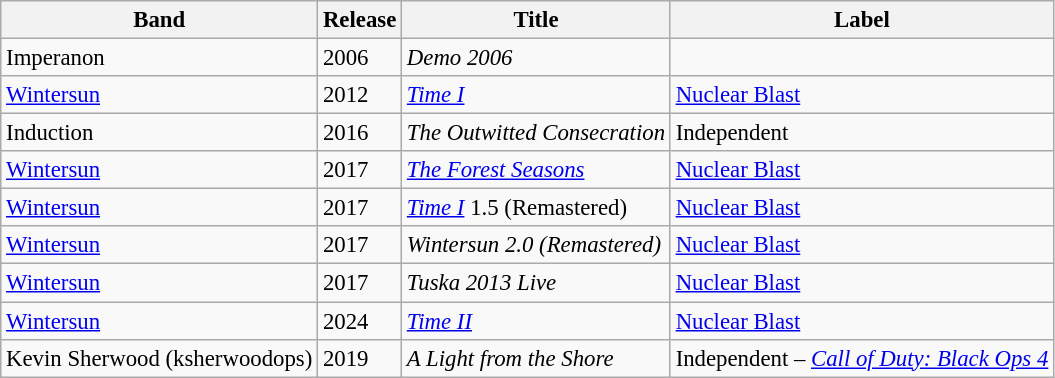<table class="wikitable" style="font-size: 95%;">
<tr>
<th>Band</th>
<th>Release</th>
<th>Title</th>
<th>Label</th>
</tr>
<tr>
<td>Imperanon</td>
<td>2006</td>
<td><em>Demo 2006</em></td>
<td></td>
</tr>
<tr>
<td><a href='#'>Wintersun</a></td>
<td>2012</td>
<td><em><a href='#'>Time I</a></em></td>
<td><a href='#'>Nuclear Blast</a></td>
</tr>
<tr>
<td>Induction</td>
<td>2016</td>
<td><em>The Outwitted Consecration</em></td>
<td>Independent</td>
</tr>
<tr>
<td><a href='#'>Wintersun</a></td>
<td>2017</td>
<td><em><a href='#'>The Forest Seasons</a></em></td>
<td><a href='#'>Nuclear Blast</a></td>
</tr>
<tr>
<td><a href='#'>Wintersun</a></td>
<td>2017</td>
<td><em><a href='#'>Time I</a></em> 1.5 (Remastered)</td>
<td><a href='#'>Nuclear Blast</a></td>
</tr>
<tr>
<td><a href='#'>Wintersun</a></td>
<td>2017</td>
<td><em>Wintersun 2.0 (Remastered)</em></td>
<td><a href='#'>Nuclear Blast</a></td>
</tr>
<tr>
<td><a href='#'>Wintersun</a></td>
<td>2017</td>
<td><em>Tuska 2013 Live</em></td>
<td><a href='#'>Nuclear Blast</a></td>
</tr>
<tr>
<td><a href='#'>Wintersun</a></td>
<td>2024</td>
<td><em><a href='#'>Time II</a></em></td>
<td><a href='#'>Nuclear Blast</a></td>
</tr>
<tr>
<td>Kevin Sherwood (ksherwoodops)</td>
<td>2019</td>
<td><em>A Light from the Shore</em></td>
<td>Independent – <em><a href='#'>Call of Duty: Black Ops 4</a></em></td>
</tr>
</table>
